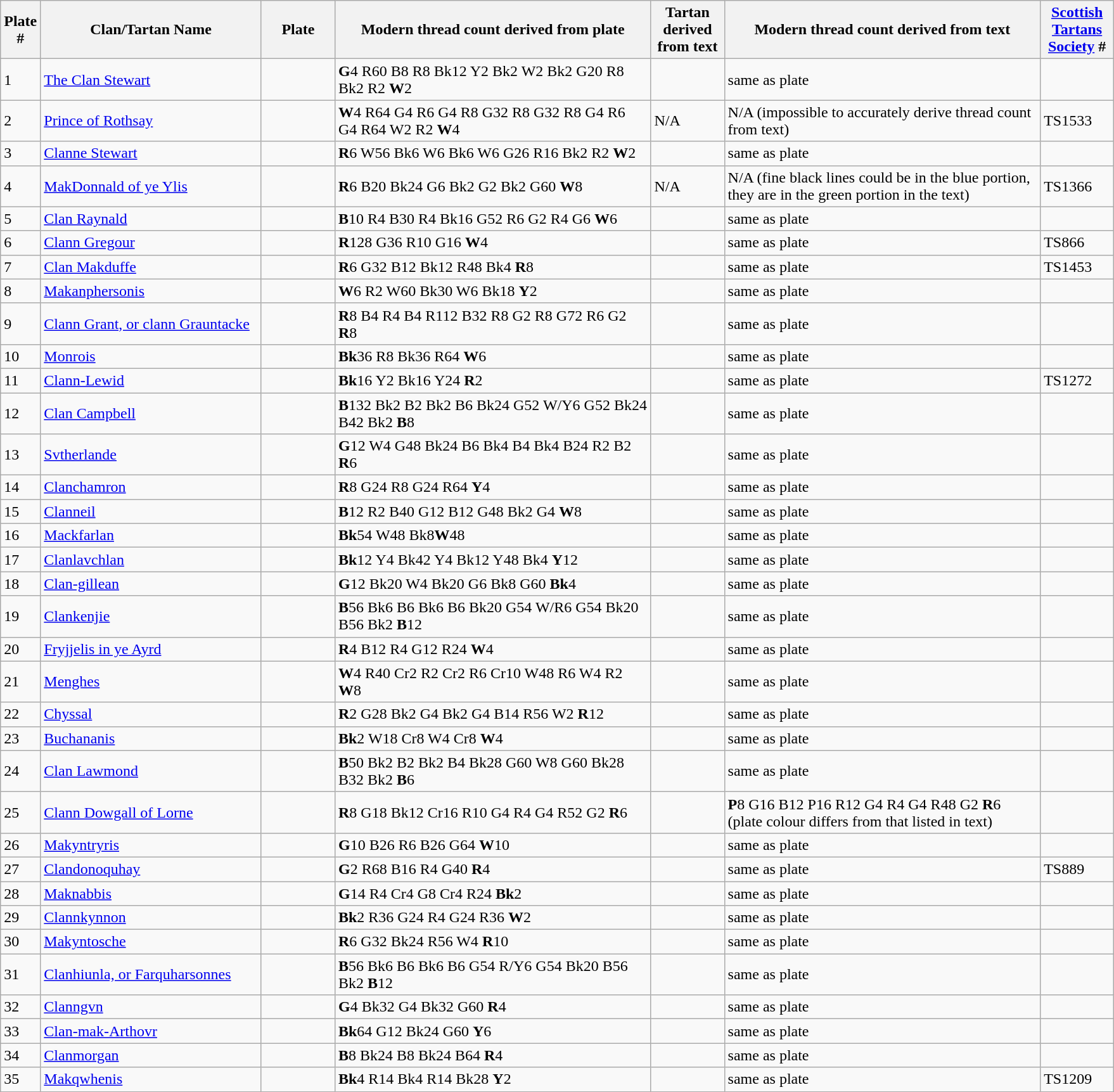<table class="wikitable">
<tr>
<th width="20">Plate #</th>
<th width="225">Clan/Tartan Name</th>
<th width="70">Plate</th>
<th width="325">Modern thread count derived from plate</th>
<th width="70">Tartan derived from text</th>
<th width="325">Modern thread count derived from text</th>
<th width="70"><a href='#'>Scottish Tartans Society</a> #</th>
</tr>
<tr>
<td>1</td>
<td><a href='#'>The Clan Stewart</a></td>
<td></td>
<td><strong>G</strong>4 R60 B8 R8 Bk12 Y2 Bk2 W2 Bk2 G20 R8 Bk2 R2 <strong>W</strong>2</td>
<td></td>
<td>same as plate</td>
<td></td>
</tr>
<tr>
<td>2</td>
<td><a href='#'>Prince of Rothsay</a></td>
<td></td>
<td><strong>W</strong>4 R64 G4 R6 G4 R8 G32 R8 G32 R8 G4 R6 G4 R64 W2 R2 <strong>W</strong>4</td>
<td>N/A</td>
<td>N/A (impossible to accurately derive thread count from text)</td>
<td>TS1533</td>
</tr>
<tr>
<td>3</td>
<td><a href='#'>Clanne Stewart</a></td>
<td></td>
<td><strong>R</strong>6 W56 Bk6 W6 Bk6 W6 G26 R16 Bk2 R2 <strong>W</strong>2</td>
<td></td>
<td>same as plate</td>
<td></td>
</tr>
<tr>
<td>4</td>
<td><a href='#'>MakDonnald of ye Ylis</a></td>
<td></td>
<td><strong>R</strong>6 B20 Bk24 G6 Bk2 G2 Bk2 G60 <strong>W</strong>8</td>
<td>N/A</td>
<td>N/A (fine black lines could be in the blue portion, they are in the green portion in the text)</td>
<td>TS1366</td>
</tr>
<tr>
<td>5</td>
<td><a href='#'>Clan Raynald</a></td>
<td></td>
<td><strong>B</strong>10 R4 B30 R4 Bk16 G52 R6 G2 R4 G6 <strong>W</strong>6</td>
<td></td>
<td>same as plate</td>
<td></td>
</tr>
<tr>
<td>6</td>
<td><a href='#'>Clann Gregour</a></td>
<td></td>
<td><strong>R</strong>128 G36 R10 G16 <strong>W</strong>4</td>
<td></td>
<td>same as plate</td>
<td>TS866</td>
</tr>
<tr>
<td>7</td>
<td><a href='#'>Clan Makduffe</a></td>
<td></td>
<td><strong>R</strong>6 G32 B12 Bk12 R48 Bk4 <strong>R</strong>8</td>
<td></td>
<td>same as plate</td>
<td>TS1453</td>
</tr>
<tr>
<td>8</td>
<td><a href='#'>Makanphersonis</a></td>
<td></td>
<td><strong>W</strong>6 R2 W60 Bk30 W6 Bk18 <strong>Y</strong>2</td>
<td></td>
<td>same as plate</td>
<td></td>
</tr>
<tr>
<td>9</td>
<td><a href='#'>Clann Grant, or clann Grauntacke</a></td>
<td></td>
<td><strong>R</strong>8 B4 R4 B4 R112 B32 R8 G2 R8 G72 R6 G2 <strong>R</strong>8</td>
<td></td>
<td>same as plate</td>
<td></td>
</tr>
<tr>
<td>10</td>
<td><a href='#'>Monrois</a></td>
<td></td>
<td><strong>Bk</strong>36 R8 Bk36 R64 <strong>W</strong>6</td>
<td></td>
<td>same as plate</td>
<td></td>
</tr>
<tr>
<td>11</td>
<td><a href='#'>Clann-Lewid</a></td>
<td></td>
<td><strong>Bk</strong>16 Y2 Bk16 Y24 <strong>R</strong>2</td>
<td></td>
<td>same as plate</td>
<td>TS1272</td>
</tr>
<tr>
<td>12</td>
<td><a href='#'>Clan Campbell</a></td>
<td></td>
<td><strong>B</strong>132 Bk2 B2 Bk2 B6 Bk24 G52 W/Y6 G52 Bk24 B42 Bk2 <strong>B</strong>8</td>
<td></td>
<td>same as plate</td>
<td></td>
</tr>
<tr>
<td>13</td>
<td><a href='#'>Svtherlande</a></td>
<td></td>
<td><strong>G</strong>12 W4 G48 Bk24 B6 Bk4 B4 Bk4 B24 R2 B2 <strong>R</strong>6</td>
<td></td>
<td>same as plate</td>
<td></td>
</tr>
<tr>
<td>14</td>
<td><a href='#'>Clanchamron</a></td>
<td></td>
<td><strong>R</strong>8 G24 R8 G24 R64 <strong>Y</strong>4</td>
<td></td>
<td>same as plate</td>
<td></td>
</tr>
<tr>
<td>15</td>
<td><a href='#'>Clanneil</a></td>
<td></td>
<td><strong>B</strong>12 R2 B40 G12 B12 G48 Bk2 G4 <strong>W</strong>8</td>
<td></td>
<td>same as plate</td>
<td></td>
</tr>
<tr>
<td>16</td>
<td><a href='#'>Mackfarlan</a></td>
<td></td>
<td><strong>Bk</strong>54 W48 Bk8<strong>W</strong>48</td>
<td></td>
<td>same as plate</td>
<td></td>
</tr>
<tr>
<td>17</td>
<td><a href='#'>Clanlavchlan</a></td>
<td></td>
<td><strong>Bk</strong>12 Y4 Bk42 Y4 Bk12 Y48 Bk4 <strong>Y</strong>12</td>
<td></td>
<td>same as plate</td>
<td></td>
</tr>
<tr>
<td>18</td>
<td><a href='#'>Clan-gillean</a></td>
<td></td>
<td><strong>G</strong>12 Bk20 W4 Bk20 G6 Bk8 G60 <strong>Bk</strong>4</td>
<td></td>
<td>same as plate</td>
<td></td>
</tr>
<tr>
<td>19</td>
<td><a href='#'>Clankenjie</a></td>
<td></td>
<td><strong>B</strong>56 Bk6 B6 Bk6 B6 Bk20 G54 W/R6 G54 Bk20 B56 Bk2 <strong>B</strong>12</td>
<td></td>
<td>same as plate</td>
<td></td>
</tr>
<tr>
<td>20</td>
<td><a href='#'>Fryjjelis in ye Ayrd</a></td>
<td></td>
<td><strong>R</strong>4 B12 R4 G12 R24 <strong>W</strong>4</td>
<td></td>
<td>same as plate</td>
<td></td>
</tr>
<tr>
<td>21</td>
<td><a href='#'>Menghes</a></td>
<td></td>
<td><strong>W</strong>4 R40 Cr2 R2 Cr2 R6 Cr10 W48 R6 W4 R2 <strong>W</strong>8</td>
<td></td>
<td>same as plate</td>
<td></td>
</tr>
<tr>
<td>22</td>
<td><a href='#'>Chyssal</a></td>
<td></td>
<td><strong>R</strong>2 G28 Bk2 G4 Bk2 G4 B14 R56 W2 <strong>R</strong>12</td>
<td></td>
<td>same as plate</td>
<td></td>
</tr>
<tr>
<td>23</td>
<td><a href='#'>Buchananis</a></td>
<td></td>
<td><strong>Bk</strong>2 W18 Cr8 W4 Cr8 <strong>W</strong>4</td>
<td></td>
<td>same as plate</td>
<td></td>
</tr>
<tr>
<td>24</td>
<td><a href='#'>Clan Lawmond</a></td>
<td></td>
<td><strong>B</strong>50 Bk2 B2 Bk2 B4 Bk28 G60 W8 G60 Bk28 B32 Bk2 <strong>B</strong>6</td>
<td></td>
<td>same as plate</td>
<td></td>
</tr>
<tr>
<td>25</td>
<td><a href='#'>Clann Dowgall of Lorne</a></td>
<td></td>
<td><strong>R</strong>8 G18 Bk12 Cr16 R10 G4 R4 G4 R52 G2 <strong>R</strong>6</td>
<td></td>
<td><strong>P</strong>8 G16 B12 P16 R12 G4 R4 G4 R48 G2 <strong>R</strong>6 (plate colour differs from that listed in text)</td>
<td></td>
</tr>
<tr>
<td>26</td>
<td><a href='#'>Makyntryris</a></td>
<td></td>
<td><strong>G</strong>10 B26 R6 B26 G64 <strong>W</strong>10</td>
<td></td>
<td>same as plate</td>
<td></td>
</tr>
<tr>
<td>27</td>
<td><a href='#'>Clandonoquhay</a></td>
<td></td>
<td><strong>G</strong>2 R68 B16 R4 G40 <strong>R</strong>4</td>
<td></td>
<td>same as plate</td>
<td>TS889</td>
</tr>
<tr>
<td>28</td>
<td><a href='#'>Maknabbis</a></td>
<td></td>
<td><strong>G</strong>14 R4 Cr4 G8 Cr4 R24 <strong>Bk</strong>2</td>
<td></td>
<td>same as plate</td>
<td></td>
</tr>
<tr>
<td>29</td>
<td><a href='#'>Clannkynnon</a></td>
<td></td>
<td><strong>Bk</strong>2 R36 G24 R4 G24 R36 <strong>W</strong>2</td>
<td></td>
<td>same as plate</td>
<td></td>
</tr>
<tr>
<td>30</td>
<td><a href='#'>Makyntosche</a></td>
<td></td>
<td><strong>R</strong>6 G32 Bk24 R56 W4 <strong>R</strong>10</td>
<td></td>
<td>same as plate</td>
<td></td>
</tr>
<tr>
<td>31</td>
<td><a href='#'>Clanhiunla, or Farquharsonnes</a></td>
<td></td>
<td><strong>B</strong>56 Bk6 B6 Bk6 B6 G54 R/Y6 G54 Bk20 B56 Bk2 <strong>B</strong>12</td>
<td></td>
<td>same as plate</td>
<td></td>
</tr>
<tr>
<td>32</td>
<td><a href='#'>Clanngvn</a></td>
<td></td>
<td><strong>G</strong>4 Bk32 G4 Bk32 G60 <strong>R</strong>4</td>
<td></td>
<td>same as plate</td>
<td></td>
</tr>
<tr>
<td>33</td>
<td><a href='#'>Clan-mak-Arthovr</a></td>
<td></td>
<td><strong>Bk</strong>64 G12 Bk24 G60 <strong>Y</strong>6</td>
<td></td>
<td>same as plate</td>
<td></td>
</tr>
<tr>
<td>34</td>
<td><a href='#'>Clanmorgan</a></td>
<td></td>
<td><strong>B</strong>8 Bk24 B8 Bk24 B64 <strong>R</strong>4</td>
<td></td>
<td>same as plate</td>
<td></td>
</tr>
<tr>
<td>35</td>
<td><a href='#'>Makqwhenis</a></td>
<td></td>
<td><strong>Bk</strong>4 R14 Bk4 R14 Bk28 <strong>Y</strong>2</td>
<td></td>
<td>same as plate</td>
<td>TS1209</td>
</tr>
</table>
